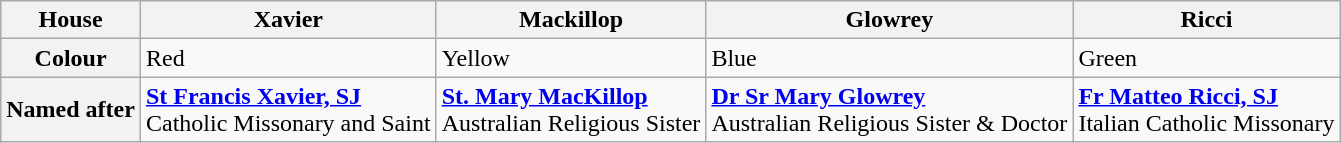<table class="wikitable">
<tr>
<th>House</th>
<th>Xavier</th>
<th>Mackillop</th>
<th>Glowrey</th>
<th>Ricci</th>
</tr>
<tr>
<th>Colour</th>
<td>Red</td>
<td>Yellow</td>
<td>Blue</td>
<td>Green</td>
</tr>
<tr>
<th>Named after</th>
<td><a href='#'><strong>St Francis Xavier, SJ</strong></a><br>Catholic Missonary and Saint</td>
<td><a href='#'><strong>St. Mary MacKillop</strong></a><br>Australian Religious Sister</td>
<td><a href='#'><strong>Dr Sr Mary Glowrey</strong></a><br>Australian Religious Sister & Doctor</td>
<td><a href='#'><strong>Fr Matteo Ricci, SJ</strong></a><br>Italian Catholic Missonary</td>
</tr>
</table>
